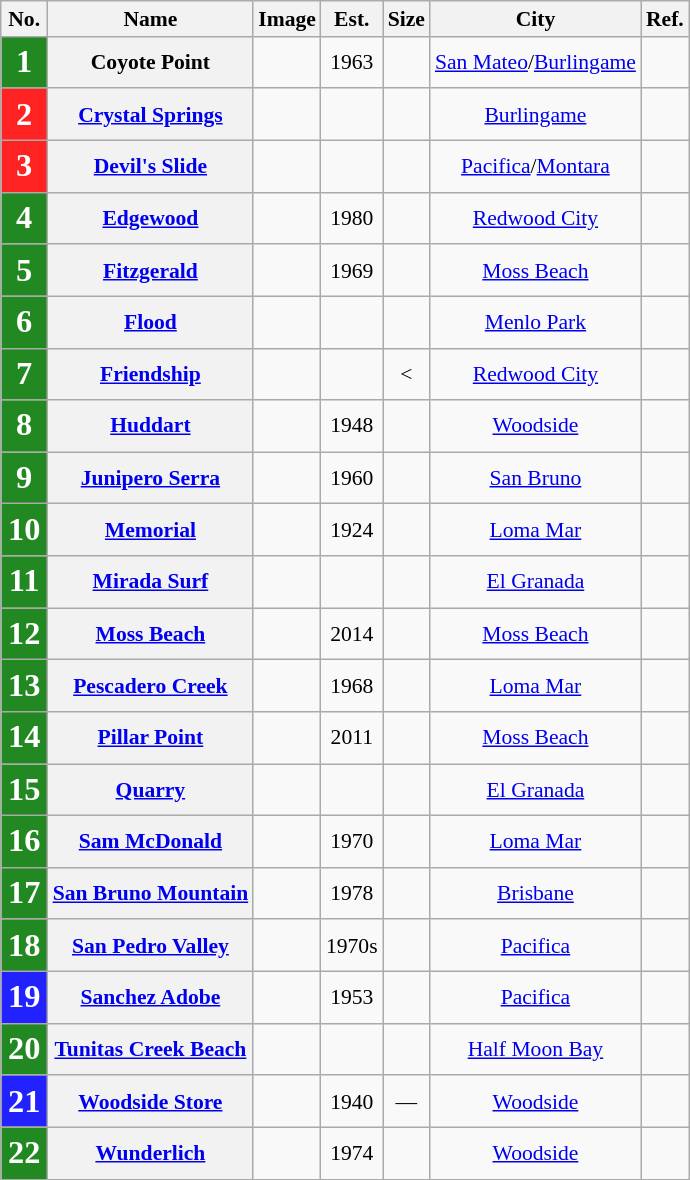<table class="wikitable sortable" style="font-size:90%;text-align:center;">
<tr>
<th>No.</th>
<th>Name</th>
<th class="unsortable">Image</th>
<th>Est.</th>
<th>Size</th>
<th>City</th>
<th class="unsortable">Ref.</th>
</tr>
<tr>
<th style="background:#282;color:#fff;font-size:150%;">1</th>
<th>Coyote Point<small></small></th>
<td></td>
<td>1963</td>
<td></td>
<td><a href='#'>San Mateo</a>/<a href='#'>Burlingame</a></td>
<td></td>
</tr>
<tr>
<th style="background:#f22;color:#fff;font-size:150%;">2</th>
<th><a href='#'>Crystal Springs</a><small></small></th>
<td></td>
<td></td>
<td></td>
<td><a href='#'>Burlingame</a></td>
<td></td>
</tr>
<tr>
<th style="background:#f22;color:#fff;font-size:150%;">3</th>
<th><a href='#'>Devil's Slide</a></th>
<td></td>
<td></td>
<td></td>
<td><a href='#'>Pacifica</a>/<a href='#'>Montara</a></td>
<td></td>
</tr>
<tr>
<th style="background:#282;color:#fff;font-size:150%;">4</th>
<th><a href='#'>Edgewood</a></th>
<td></td>
<td>1980</td>
<td></td>
<td><a href='#'>Redwood City</a></td>
<td></td>
</tr>
<tr>
<th style="background:#282;color:#fff;font-size:150%;">5</th>
<th><a href='#'>Fitzgerald</a></th>
<td></td>
<td>1969</td>
<td></td>
<td><a href='#'>Moss Beach</a></td>
<td></td>
</tr>
<tr>
<th style="background:#282;color:#fff;font-size:150%;">6</th>
<th><a href='#'>Flood</a></th>
<td></td>
<td></td>
<td></td>
<td><a href='#'>Menlo Park</a></td>
<td></td>
</tr>
<tr>
<th style="background:#282;color:#fff;font-size:150%;">7</th>
<th><a href='#'>Friendship</a></th>
<td></td>
<td></td>
<td><</td>
<td><a href='#'>Redwood City</a></td>
<td></td>
</tr>
<tr>
<th style="background:#282;color:#fff;font-size:150%;">8</th>
<th><a href='#'>Huddart</a></th>
<td></td>
<td>1948</td>
<td></td>
<td><a href='#'>Woodside</a></td>
<td></td>
</tr>
<tr>
<th style="background:#282;color:#fff;font-size:150%;">9</th>
<th><a href='#'>Junipero Serra</a></th>
<td></td>
<td>1960</td>
<td></td>
<td><a href='#'>San Bruno</a></td>
<td></td>
</tr>
<tr>
<th style="background:#282;color:#fff;font-size:150%;">10</th>
<th><a href='#'>Memorial</a></th>
<td></td>
<td>1924</td>
<td></td>
<td><a href='#'>Loma Mar</a></td>
<td></td>
</tr>
<tr>
<th style="background:#282;color:#fff;font-size:150%;">11</th>
<th><a href='#'>Mirada Surf</a></th>
<td></td>
<td></td>
<td></td>
<td><a href='#'>El Granada</a></td>
<td></td>
</tr>
<tr>
<th style="background:#282;color:#fff;font-size:150%;">12</th>
<th><a href='#'>Moss Beach</a></th>
<td></td>
<td>2014</td>
<td></td>
<td><a href='#'>Moss Beach</a></td>
<td></td>
</tr>
<tr>
<th style="background:#282;color:#fff;font-size:150%;">13</th>
<th><a href='#'>Pescadero Creek</a></th>
<td></td>
<td>1968</td>
<td></td>
<td><a href='#'>Loma Mar</a></td>
<td></td>
</tr>
<tr>
<th style="background:#282;color:#fff;font-size:150%;">14</th>
<th><a href='#'>Pillar Point</a></th>
<td></td>
<td>2011</td>
<td></td>
<td><a href='#'>Moss Beach</a></td>
<td></td>
</tr>
<tr>
<th style="background:#282;color:#fff;font-size:150%;">15</th>
<th><a href='#'>Quarry</a></th>
<td></td>
<td></td>
<td></td>
<td><a href='#'>El Granada</a></td>
<td></td>
</tr>
<tr>
<th style="background:#282;color:#fff;font-size:150%;">16</th>
<th><a href='#'>Sam McDonald</a></th>
<td></td>
<td>1970</td>
<td></td>
<td><a href='#'>Loma Mar</a></td>
<td></td>
</tr>
<tr>
<th style="background:#282;color:#fff;font-size:150%;">17</th>
<th><a href='#'>San Bruno Mountain</a></th>
<td></td>
<td>1978</td>
<td></td>
<td><a href='#'>Brisbane</a></td>
<td></td>
</tr>
<tr>
<th style="background:#282;color:#fff;font-size:150%;">18</th>
<th><a href='#'>San Pedro Valley</a></th>
<td></td>
<td>1970s</td>
<td></td>
<td><a href='#'>Pacifica</a></td>
<td></td>
</tr>
<tr>
<th style="background:#22f;color:#fff;font-size:150%;">19</th>
<th><a href='#'>Sanchez Adobe</a></th>
<td></td>
<td>1953</td>
<td></td>
<td><a href='#'>Pacifica</a></td>
<td></td>
</tr>
<tr>
<th style="background:#282;color:#fff;font-size:150%;">20</th>
<th><a href='#'>Tunitas Creek Beach</a></th>
<td></td>
<td></td>
<td></td>
<td><a href='#'>Half Moon Bay</a></td>
<td></td>
</tr>
<tr>
<th style="background:#22f;color:#fff;font-size:150%;">21</th>
<th><a href='#'>Woodside Store</a></th>
<td></td>
<td>1940</td>
<td>—</td>
<td><a href='#'>Woodside</a></td>
<td></td>
</tr>
<tr>
<th style="background:#282;color:#fff;font-size:150%;">22</th>
<th><a href='#'>Wunderlich</a></th>
<td></td>
<td>1974</td>
<td></td>
<td><a href='#'>Woodside</a></td>
<td></td>
</tr>
</table>
